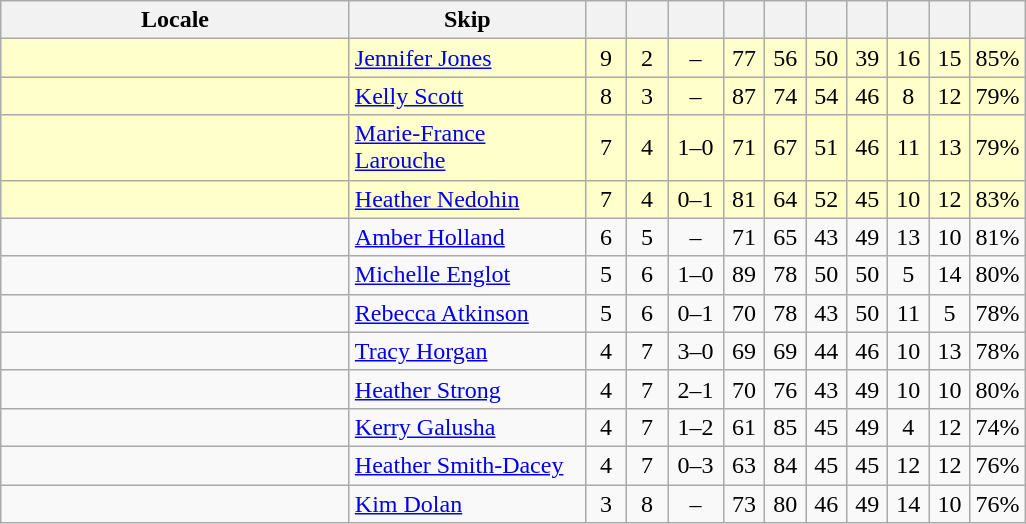<table class=wikitable style="text-align:center;">
<tr>
<th width=225>Locale</th>
<th width=150>Skip</th>
<th width=20></th>
<th width=20></th>
<th width=30></th>
<th width=20></th>
<th width=20></th>
<th width=20></th>
<th width=20></th>
<th width=20></th>
<th width=20></th>
<th width=20></th>
</tr>
<tr bgcolor="#ffffcc">
<td style="text-align:left;"></td>
<td style="text-align:left;"><a href='#'>Jennifer Jones</a></td>
<td>9</td>
<td>2</td>
<td>–</td>
<td>77</td>
<td>56</td>
<td>50</td>
<td>39</td>
<td>16</td>
<td>15</td>
<td>85%</td>
</tr>
<tr bgcolor="#ffffcc">
<td style="text-align:left;"></td>
<td style="text-align:left;"><a href='#'>Kelly Scott</a></td>
<td>8</td>
<td>3</td>
<td>–</td>
<td>87</td>
<td>74</td>
<td>54</td>
<td>46</td>
<td>8</td>
<td>12</td>
<td>79%</td>
</tr>
<tr bgcolor="#ffffcc">
<td style="text-align:left;"></td>
<td style="text-align:left;"><a href='#'>Marie-France Larouche</a></td>
<td>7</td>
<td>4</td>
<td>1–0</td>
<td>71</td>
<td>67</td>
<td>51</td>
<td>46</td>
<td>11</td>
<td>13</td>
<td>79%</td>
</tr>
<tr bgcolor="#ffffcc">
<td style="text-align:left;"></td>
<td style="text-align:left;"><a href='#'>Heather Nedohin</a></td>
<td>7</td>
<td>4</td>
<td>0–1</td>
<td>81</td>
<td>64</td>
<td>52</td>
<td>45</td>
<td>10</td>
<td>12</td>
<td>83%</td>
</tr>
<tr>
<td style="text-align:left;"></td>
<td style="text-align:left;"><a href='#'>Amber Holland</a></td>
<td>6</td>
<td>5</td>
<td>–</td>
<td>71</td>
<td>65</td>
<td>43</td>
<td>49</td>
<td>13</td>
<td>10</td>
<td>81%</td>
</tr>
<tr>
<td style="text-align:left;"></td>
<td style="text-align:left;"><a href='#'>Michelle Englot</a></td>
<td>5</td>
<td>6</td>
<td>1–0</td>
<td>89</td>
<td>78</td>
<td>50</td>
<td>50</td>
<td>5</td>
<td>14</td>
<td>80%</td>
</tr>
<tr>
<td style="text-align:left;"></td>
<td style="text-align:left;"><a href='#'>Rebecca Atkinson</a></td>
<td>5</td>
<td>6</td>
<td>0–1</td>
<td>70</td>
<td>78</td>
<td>43</td>
<td>50</td>
<td>11</td>
<td>5</td>
<td>78%</td>
</tr>
<tr>
<td style="text-align:left;"></td>
<td style="text-align:left;"><a href='#'>Tracy Horgan</a></td>
<td>4</td>
<td>7</td>
<td>3–0</td>
<td>69</td>
<td>69</td>
<td>44</td>
<td>46</td>
<td>10</td>
<td>13</td>
<td>78%</td>
</tr>
<tr>
<td style="text-align:left;"></td>
<td style="text-align:left;"><a href='#'>Heather Strong</a></td>
<td>4</td>
<td>7</td>
<td>2–1</td>
<td>70</td>
<td>76</td>
<td>43</td>
<td>49</td>
<td>10</td>
<td>10</td>
<td>80%</td>
</tr>
<tr>
<td style="text-align:left;"></td>
<td style="text-align:left;"><a href='#'>Kerry Galusha</a></td>
<td>4</td>
<td>7</td>
<td>1–2</td>
<td>61</td>
<td>85</td>
<td>45</td>
<td>49</td>
<td>4</td>
<td>12</td>
<td>74%</td>
</tr>
<tr>
<td style="text-align:left;"></td>
<td style="text-align:left;"><a href='#'>Heather Smith-Dacey</a></td>
<td>4</td>
<td>7</td>
<td>0–3</td>
<td>63</td>
<td>84</td>
<td>45</td>
<td>45</td>
<td>12</td>
<td>12</td>
<td>76%</td>
</tr>
<tr>
<td style="text-align:left;"></td>
<td style="text-align:left;"><a href='#'>Kim Dolan</a></td>
<td>3</td>
<td>8</td>
<td>–</td>
<td>73</td>
<td>80</td>
<td>46</td>
<td>49</td>
<td>14</td>
<td>10</td>
<td>76%</td>
</tr>
</table>
